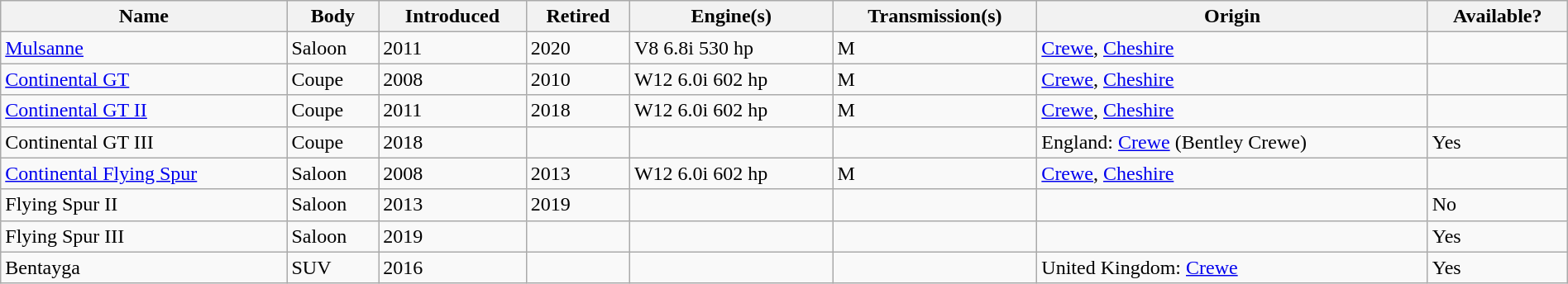<table class="wikitable sortable" style="width:100%;">
<tr>
<th>Name</th>
<th>Body</th>
<th>Introduced</th>
<th>Retired</th>
<th class="unsortable">Engine(s)</th>
<th class="unsortable">Transmission(s)</th>
<th>Origin</th>
<th>Available?</th>
</tr>
<tr>
<td><a href='#'>Mulsanne</a></td>
<td>Saloon</td>
<td>2011</td>
<td>2020</td>
<td>V8 6.8i 530 hp</td>
<td>M</td>
<td> <a href='#'>Crewe</a>, <a href='#'>Cheshire</a></td>
<td></td>
</tr>
<tr>
<td><a href='#'>Continental GT</a></td>
<td>Coupe</td>
<td>2008</td>
<td>2010</td>
<td>W12 6.0i 602 hp</td>
<td>M</td>
<td> <a href='#'>Crewe</a>, <a href='#'>Cheshire</a></td>
<td></td>
</tr>
<tr>
<td><a href='#'>Continental GT II</a></td>
<td>Coupe</td>
<td>2011</td>
<td>2018</td>
<td>W12 6.0i 602 hp</td>
<td>M</td>
<td> <a href='#'>Crewe</a>, <a href='#'>Cheshire</a></td>
<td></td>
</tr>
<tr>
<td>Continental GT III</td>
<td>Coupe</td>
<td>2018</td>
<td></td>
<td></td>
<td></td>
<td>England: <a href='#'>Crewe</a> (Bentley Crewe)</td>
<td>Yes</td>
</tr>
<tr>
<td><a href='#'>Continental Flying Spur</a></td>
<td>Saloon</td>
<td>2008</td>
<td>2013</td>
<td>W12 6.0i 602 hp</td>
<td>M</td>
<td> <a href='#'>Crewe</a>, <a href='#'>Cheshire</a></td>
<td></td>
</tr>
<tr>
<td>Flying Spur II</td>
<td>Saloon</td>
<td>2013</td>
<td>2019</td>
<td></td>
<td></td>
<td></td>
<td>No</td>
</tr>
<tr>
<td>Flying Spur III</td>
<td>Saloon</td>
<td>2019</td>
<td></td>
<td></td>
<td></td>
<td></td>
<td>Yes</td>
</tr>
<tr>
<td>Bentayga</td>
<td>SUV</td>
<td>2016</td>
<td></td>
<td></td>
<td></td>
<td>United Kingdom: <a href='#'>Crewe</a></td>
<td>Yes</td>
</tr>
</table>
